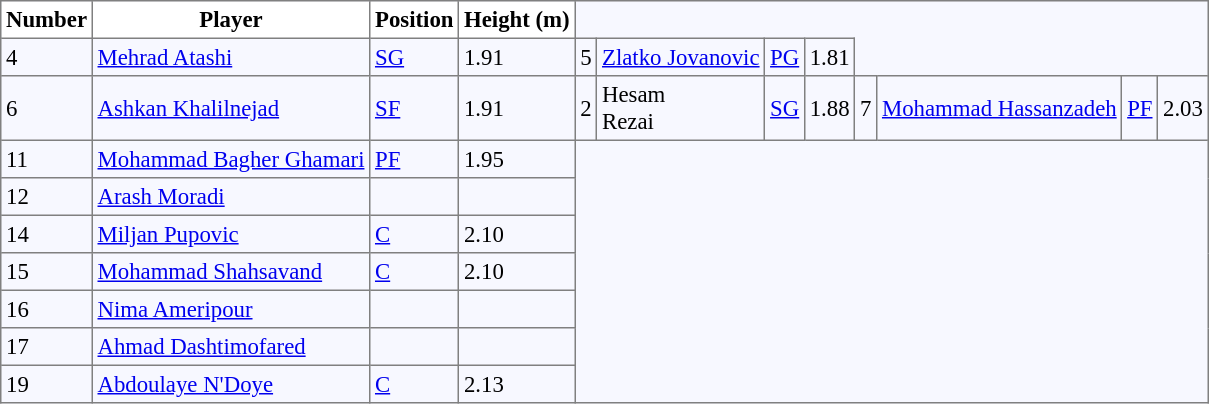<table cellpadding="3" cellspacing="0" border="1" style="background:#f7f8ff; font-size:95%; border:gray solid 1px; border-collapse:collapse;">
<tr style="background:#fff;">
<td align=center><strong>Number</strong></td>
<td align=center><strong>Player</strong></td>
<td align=center><strong>Position</strong></td>
<td align=center><strong>Height (m)</strong></td>
</tr>
<tr>
<td>4</td>
<td> <a href='#'>Mehrad Atashi</a></td>
<td><a href='#'>SG</a></td>
<td>1.91</td>
<td>5</td>
<td> <a href='#'>Zlatko Jovanovic</a></td>
<td><a href='#'>PG</a></td>
<td>1.81</td>
</tr>
<tr>
<td>6</td>
<td> <a href='#'>Ashkan Khalilnejad</a></td>
<td><a href='#'>SF</a></td>
<td>1.91</td>
<td>2</td>
<td> Hesam<br>Rezai</td>
<td><a href='#'>SG</a></td>
<td>1.88</td>
<td>7</td>
<td> <a href='#'>Mohammad Hassanzadeh</a></td>
<td><a href='#'>PF</a></td>
<td>2.03</td>
</tr>
<tr>
<td>11</td>
<td> <a href='#'>Mohammad Bagher Ghamari</a></td>
<td><a href='#'>PF</a></td>
<td>1.95</td>
</tr>
<tr>
<td>12</td>
<td> <a href='#'>Arash Moradi</a></td>
<td></td>
<td></td>
</tr>
<tr>
<td>14</td>
<td> <a href='#'>Miljan Pupovic</a></td>
<td><a href='#'>C</a></td>
<td>2.10</td>
</tr>
<tr>
<td>15</td>
<td> <a href='#'>Mohammad Shahsavand</a></td>
<td><a href='#'>C</a></td>
<td>2.10</td>
</tr>
<tr>
<td>16</td>
<td> <a href='#'>Nima Ameripour</a></td>
<td></td>
<td></td>
</tr>
<tr>
<td>17</td>
<td> <a href='#'>Ahmad Dashtimofared</a></td>
<td></td>
<td></td>
</tr>
<tr>
<td>19</td>
<td> <a href='#'>Abdoulaye N'Doye</a></td>
<td><a href='#'>C</a></td>
<td>2.13</td>
</tr>
</table>
